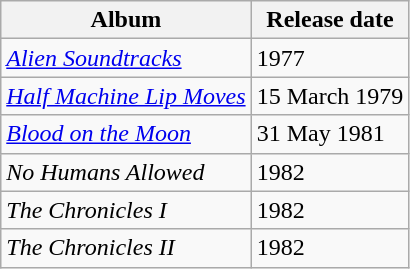<table class="wikitable">
<tr>
<th>Album</th>
<th>Release date</th>
</tr>
<tr>
<td><em><a href='#'>Alien Soundtracks</a></em></td>
<td>1977</td>
</tr>
<tr -->
<td><em><a href='#'>Half Machine Lip Moves</a></em></td>
<td>15 March 1979</td>
</tr>
<tr -->
<td><em><a href='#'>Blood on the Moon</a></em></td>
<td>31 May 1981</td>
</tr>
<tr -->
<td><em>No Humans Allowed</em></td>
<td>1982</td>
</tr>
<tr -->
<td><em>The Chronicles I</em></td>
<td>1982</td>
</tr>
<tr -->
<td><em>The Chronicles II</em></td>
<td>1982</td>
</tr>
</table>
